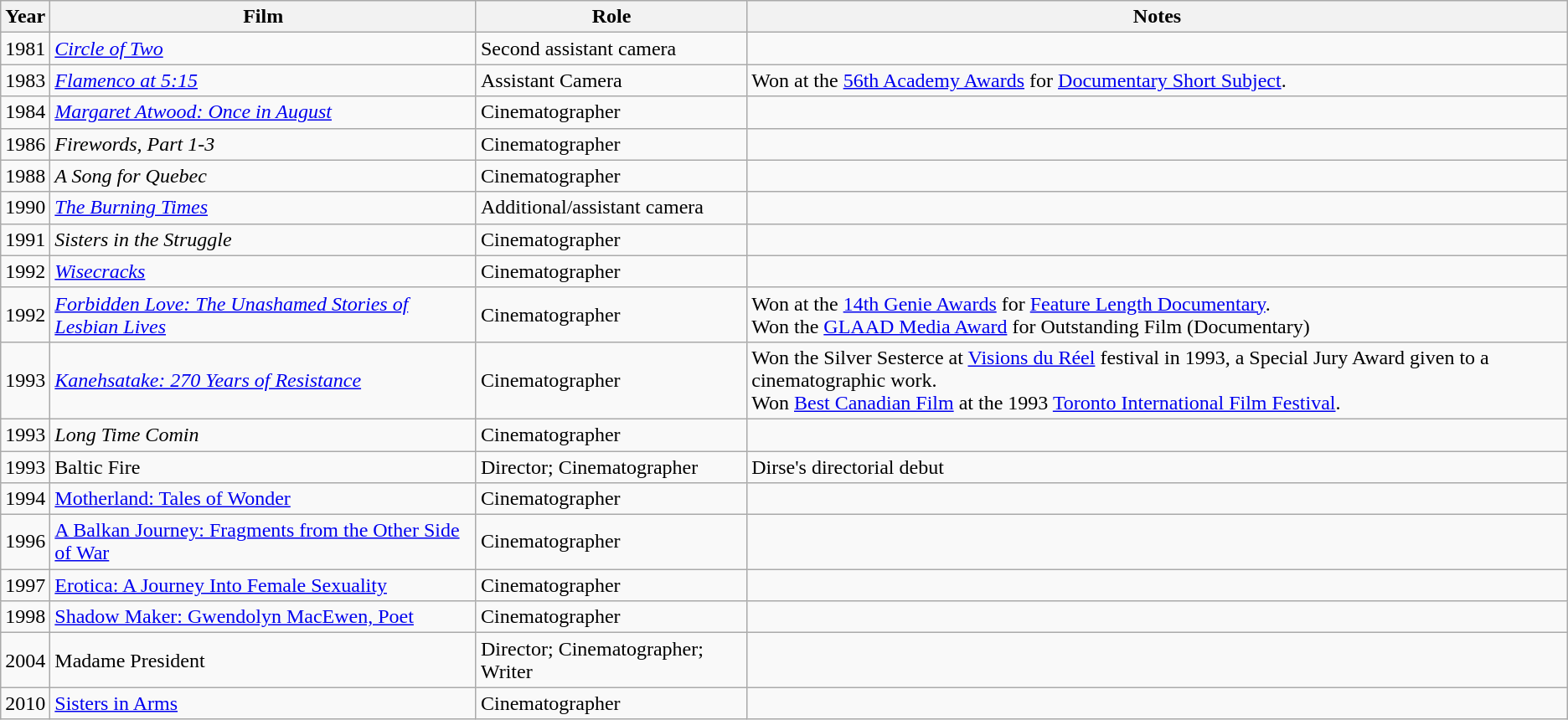<table class="wikitable">
<tr>
<th>Year</th>
<th>Film</th>
<th>Role</th>
<th>Notes</th>
</tr>
<tr>
<td>1981</td>
<td><em><a href='#'>Circle of Two</a></em></td>
<td>Second assistant camera</td>
<td></td>
</tr>
<tr>
<td>1983</td>
<td><em><a href='#'>Flamenco at 5:15</a></em></td>
<td>Assistant Camera</td>
<td>Won at the <a href='#'>56th Academy Awards</a> for <a href='#'>Documentary Short Subject</a>.</td>
</tr>
<tr>
<td>1984</td>
<td><em><a href='#'>Margaret Atwood: Once in August</a></em></td>
<td>Cinematographer</td>
<td></td>
</tr>
<tr>
<td>1986</td>
<td><em>Firewords, Part 1-3</em></td>
<td>Cinematographer</td>
<td></td>
</tr>
<tr>
<td>1988</td>
<td><em>A Song for Quebec</em></td>
<td>Cinematographer</td>
<td></td>
</tr>
<tr>
<td>1990</td>
<td><em><a href='#'>The Burning Times</a></em></td>
<td>Additional/assistant camera</td>
<td></td>
</tr>
<tr>
<td>1991</td>
<td><em>Sisters in the Struggle</em></td>
<td>Cinematographer</td>
<td></td>
</tr>
<tr>
<td>1992</td>
<td><em><a href='#'>Wisecracks</a></em></td>
<td>Cinematographer</td>
<td></td>
</tr>
<tr>
<td>1992</td>
<td><em><a href='#'>Forbidden Love: The Unashamed Stories of Lesbian Lives</a></em></td>
<td>Cinematographer</td>
<td>Won at the <a href='#'>14th Genie Awards</a> for <a href='#'>Feature Length Documentary</a>.<br>Won the <a href='#'>GLAAD Media Award</a> for Outstanding Film (Documentary)</td>
</tr>
<tr>
<td>1993</td>
<td><em><a href='#'>Kanehsatake: 270 Years of Resistance</a></em></td>
<td>Cinematographer</td>
<td>Won the Silver Sesterce at <a href='#'>Visions du Réel</a> festival in 1993, a Special Jury Award given to a cinematographic work.<br>Won <a href='#'>Best Canadian Film</a> at the 1993 <a href='#'>Toronto International Film Festival</a>.</td>
</tr>
<tr>
<td>1993</td>
<td><em>Long Time Comin<strong></td>
<td>Cinematographer</td>
<td></td>
</tr>
<tr>
<td>1993</td>
<td></em>Baltic Fire<em></td>
<td>Director; Cinematographer</td>
<td>Dirse's directorial debut</td>
</tr>
<tr>
<td>1994</td>
<td></em><a href='#'>Motherland: Tales of Wonder</a><em></td>
<td>Cinematographer</td>
<td></td>
</tr>
<tr>
<td>1996</td>
<td></em><a href='#'>A Balkan Journey: Fragments from the Other Side of War</a><em></td>
<td>Cinematographer</td>
<td></td>
</tr>
<tr>
<td>1997</td>
<td></em><a href='#'>Erotica: A Journey Into Female Sexuality</a><em></td>
<td>Cinematographer</td>
<td></td>
</tr>
<tr>
<td>1998</td>
<td></em><a href='#'>Shadow Maker: Gwendolyn MacEwen, Poet</a><em></td>
<td>Cinematographer</td>
<td></td>
</tr>
<tr>
<td>2004</td>
<td></em>Madame President<em></td>
<td>Director; Cinematographer; Writer</td>
<td></td>
</tr>
<tr>
<td>2010</td>
<td></em><a href='#'>Sisters in Arms</a><em></td>
<td>Cinematographer</td>
<td></td>
</tr>
</table>
